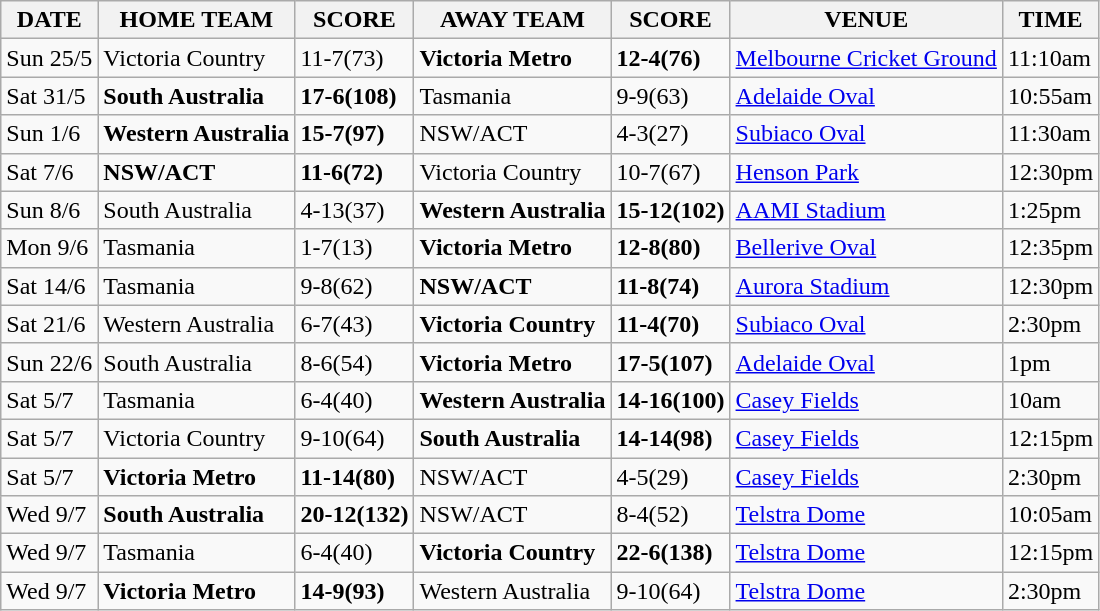<table class="wikitable">
<tr>
<th>DATE</th>
<th>HOME TEAM</th>
<th>SCORE</th>
<th>AWAY TEAM</th>
<th>SCORE</th>
<th>VENUE</th>
<th>TIME</th>
</tr>
<tr>
<td>Sun 25/5</td>
<td>Victoria Country</td>
<td>11-7(73)</td>
<td><strong>Victoria Metro</strong></td>
<td><strong>12-4(76)</strong></td>
<td><a href='#'>Melbourne Cricket Ground</a></td>
<td>11:10am</td>
</tr>
<tr>
<td>Sat 31/5</td>
<td><strong>South Australia</strong></td>
<td><strong>17-6(108)</strong></td>
<td>Tasmania</td>
<td>9-9(63)</td>
<td><a href='#'>Adelaide Oval</a></td>
<td>10:55am</td>
</tr>
<tr>
<td>Sun 1/6</td>
<td><strong>Western Australia</strong></td>
<td><strong>15-7(97)</strong></td>
<td>NSW/ACT</td>
<td>4-3(27)</td>
<td><a href='#'>Subiaco Oval</a></td>
<td>11:30am</td>
</tr>
<tr>
<td>Sat 7/6</td>
<td><strong>NSW/ACT</strong></td>
<td><strong>11-6(72)</strong></td>
<td>Victoria Country</td>
<td>10-7(67)</td>
<td><a href='#'>Henson Park</a></td>
<td>12:30pm</td>
</tr>
<tr>
<td>Sun 8/6</td>
<td>South Australia</td>
<td>4-13(37)</td>
<td><strong>Western Australia</strong></td>
<td><strong>15-12(102)</strong></td>
<td><a href='#'>AAMI Stadium</a></td>
<td>1:25pm</td>
</tr>
<tr>
<td>Mon 9/6</td>
<td>Tasmania</td>
<td>1-7(13)</td>
<td><strong>Victoria Metro</strong></td>
<td><strong>12-8(80)</strong></td>
<td><a href='#'>Bellerive Oval</a></td>
<td>12:35pm</td>
</tr>
<tr>
<td>Sat 14/6</td>
<td>Tasmania</td>
<td>9-8(62)</td>
<td><strong>NSW/ACT</strong></td>
<td><strong>11-8(74)</strong></td>
<td><a href='#'>Aurora Stadium</a></td>
<td>12:30pm</td>
</tr>
<tr>
<td>Sat 21/6</td>
<td>Western Australia</td>
<td>6-7(43)</td>
<td><strong>Victoria Country</strong></td>
<td><strong>11-4(70)</strong></td>
<td><a href='#'>Subiaco Oval</a></td>
<td>2:30pm</td>
</tr>
<tr>
<td>Sun 22/6</td>
<td>South Australia</td>
<td>8-6(54)</td>
<td><strong>Victoria Metro</strong></td>
<td><strong>17-5(107)</strong></td>
<td><a href='#'>Adelaide Oval</a></td>
<td>1pm</td>
</tr>
<tr>
<td>Sat 5/7</td>
<td>Tasmania</td>
<td>6-4(40)</td>
<td><strong>Western Australia</strong></td>
<td><strong>14-16(100)</strong></td>
<td><a href='#'>Casey Fields</a></td>
<td>10am</td>
</tr>
<tr>
<td>Sat 5/7</td>
<td>Victoria Country</td>
<td>9-10(64)</td>
<td><strong>South Australia</strong></td>
<td><strong>14-14(98)</strong></td>
<td><a href='#'>Casey Fields</a></td>
<td>12:15pm</td>
</tr>
<tr>
<td>Sat 5/7</td>
<td><strong>Victoria Metro</strong></td>
<td><strong>11-14(80)</strong></td>
<td>NSW/ACT</td>
<td>4-5(29)</td>
<td><a href='#'>Casey Fields</a></td>
<td>2:30pm</td>
</tr>
<tr>
<td>Wed 9/7</td>
<td><strong>South Australia</strong></td>
<td><strong>20-12(132)</strong></td>
<td>NSW/ACT</td>
<td>8-4(52)</td>
<td><a href='#'>Telstra Dome</a></td>
<td>10:05am</td>
</tr>
<tr>
<td>Wed 9/7</td>
<td>Tasmania</td>
<td>6-4(40)</td>
<td><strong>Victoria Country</strong></td>
<td><strong>22-6(138)</strong></td>
<td><a href='#'>Telstra Dome</a></td>
<td>12:15pm</td>
</tr>
<tr>
<td>Wed 9/7</td>
<td><strong>Victoria Metro</strong></td>
<td><strong>14-9(93)</strong></td>
<td>Western Australia</td>
<td>9-10(64)</td>
<td><a href='#'>Telstra Dome</a></td>
<td>2:30pm</td>
</tr>
</table>
